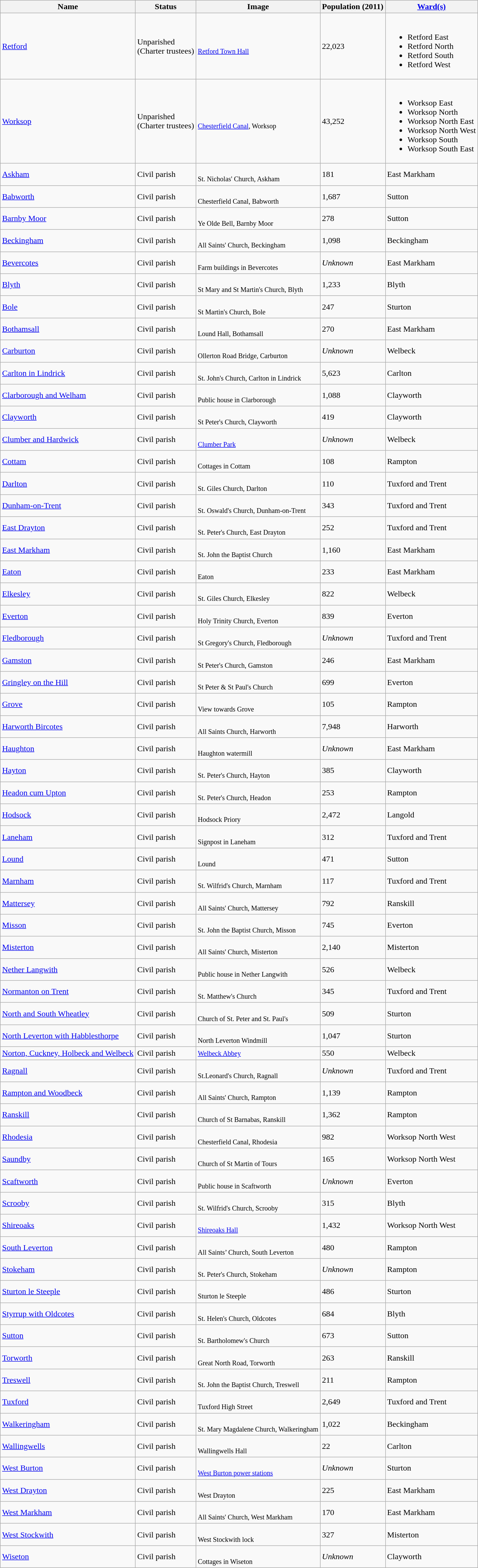<table class="wikitable">
<tr>
<th>Name</th>
<th>Status</th>
<th>Image</th>
<th>Population (2011)</th>
<th><a href='#'>Ward(s)</a></th>
</tr>
<tr>
<td><a href='#'>Retford</a></td>
<td>Unparished<br>(Charter trustees)</td>
<td><div><br><small><a href='#'>Retford Town Hall</a></small></div></td>
<td>22,023</td>
<td><br><ul><li>Retford East</li><li>Retford North</li><li>Retford South</li><li>Retford West</li></ul></td>
</tr>
<tr>
<td><a href='#'>Worksop</a></td>
<td>Unparished<br>(Charter trustees)</td>
<td><div><br><small><a href='#'>Chesterfield Canal</a>, Worksop</small></div></td>
<td>43,252</td>
<td><br><ul><li>Worksop East</li><li>Worksop North</li><li>Worksop North East</li><li>Worksop North West</li><li>Worksop South</li><li>Worksop South East</li></ul></td>
</tr>
<tr>
<td><a href='#'>Askham</a></td>
<td>Civil parish</td>
<td><div><br><small>St. Nicholas' Church, Askham</small></div></td>
<td>181</td>
<td>East Markham</td>
</tr>
<tr>
<td><a href='#'>Babworth</a></td>
<td>Civil parish</td>
<td><div><br><small>Chesterfield Canal, Babworth</small></div></td>
<td>1,687</td>
<td>Sutton</td>
</tr>
<tr>
<td><a href='#'>Barnby Moor</a></td>
<td>Civil parish</td>
<td><div><br><small>Ye Olde Bell, Barnby Moor</small></div></td>
<td>278</td>
<td>Sutton</td>
</tr>
<tr>
<td><a href='#'>Beckingham</a></td>
<td>Civil parish</td>
<td><div><br><small>All Saints' Church, Beckingham</small></div></td>
<td>1,098</td>
<td>Beckingham</td>
</tr>
<tr>
<td><a href='#'>Bevercotes</a></td>
<td>Civil parish</td>
<td><div><br><small>Farm buildings in Bevercotes</small></div></td>
<td><em>Unknown</em></td>
<td>East Markham</td>
</tr>
<tr>
<td><a href='#'>Blyth</a></td>
<td>Civil parish</td>
<td><div><br><small>St Mary and St Martin's Church, Blyth</small></div></td>
<td>1,233</td>
<td>Blyth</td>
</tr>
<tr>
<td><a href='#'>Bole</a></td>
<td>Civil parish</td>
<td><div><br><small>St Martin's Church, Bole</small></div></td>
<td>247</td>
<td>Sturton</td>
</tr>
<tr>
<td><a href='#'>Bothamsall</a></td>
<td>Civil parish</td>
<td><div><br><small>Lound Hall, Bothamsall</small></div></td>
<td>270</td>
<td>East Markham</td>
</tr>
<tr>
<td><a href='#'>Carburton</a></td>
<td>Civil parish</td>
<td><div><br><small>Ollerton Road Bridge, Carburton</small></div></td>
<td><em>Unknown</em></td>
<td>Welbeck</td>
</tr>
<tr>
<td><a href='#'>Carlton in Lindrick</a></td>
<td>Civil parish</td>
<td><div><br><small>St. John's Church, Carlton in Lindrick</small></div></td>
<td>5,623</td>
<td>Carlton</td>
</tr>
<tr>
<td><a href='#'>Clarborough and Welham</a></td>
<td>Civil parish</td>
<td><div><br><small>Public house in Clarborough</small></div></td>
<td>1,088</td>
<td>Clayworth</td>
</tr>
<tr>
<td><a href='#'>Clayworth</a></td>
<td>Civil parish</td>
<td><div><br><small>St Peter's Church, Clayworth</small></div></td>
<td>419</td>
<td>Clayworth</td>
</tr>
<tr>
<td><a href='#'>Clumber and Hardwick</a></td>
<td>Civil parish</td>
<td><div><br><small><a href='#'>Clumber Park</a></small></div></td>
<td><em>Unknown</em></td>
<td>Welbeck</td>
</tr>
<tr>
<td><a href='#'>Cottam</a></td>
<td>Civil parish</td>
<td><div><br><small>Cottages in Cottam</small></div></td>
<td>108</td>
<td>Rampton</td>
</tr>
<tr>
<td><a href='#'>Darlton</a></td>
<td>Civil parish</td>
<td><div><br><small>St. Giles Church, Darlton</small></div></td>
<td>110</td>
<td>Tuxford and Trent</td>
</tr>
<tr>
<td><a href='#'>Dunham-on-Trent</a></td>
<td>Civil parish</td>
<td><div><br><small>St. Oswald's Church, Dunham-on-Trent</small></div></td>
<td>343</td>
<td>Tuxford and Trent</td>
</tr>
<tr>
<td><a href='#'>East Drayton</a></td>
<td>Civil parish</td>
<td><div><br><small>St. Peter's Church, East Drayton</small></div></td>
<td>252</td>
<td>Tuxford and Trent</td>
</tr>
<tr>
<td><a href='#'>East Markham</a></td>
<td>Civil parish</td>
<td><div><br><small>St. John the Baptist Church</small></div></td>
<td>1,160</td>
<td>East Markham</td>
</tr>
<tr>
<td><a href='#'>Eaton</a></td>
<td>Civil parish</td>
<td><div><br><small>Eaton</small></div></td>
<td>233</td>
<td>East Markham</td>
</tr>
<tr>
<td><a href='#'>Elkesley</a></td>
<td>Civil parish</td>
<td><div><br><small>St. Giles Church, Elkesley</small></div></td>
<td>822</td>
<td>Welbeck</td>
</tr>
<tr>
<td><a href='#'>Everton</a></td>
<td>Civil parish</td>
<td><div><br><small>Holy Trinity Church, Everton</small></div></td>
<td>839</td>
<td>Everton</td>
</tr>
<tr>
<td><a href='#'>Fledborough</a></td>
<td>Civil parish</td>
<td><div><br><small>St Gregory's Church, Fledborough</small></div></td>
<td><em>Unknown</em></td>
<td>Tuxford and Trent</td>
</tr>
<tr>
<td><a href='#'>Gamston</a></td>
<td>Civil parish</td>
<td><div><br><small>St Peter's Church, Gamston</small></div></td>
<td>246</td>
<td>East Markham</td>
</tr>
<tr>
<td><a href='#'>Gringley on the Hill</a></td>
<td>Civil parish</td>
<td><div><br><small>St Peter & St Paul's Church</small></div></td>
<td>699</td>
<td>Everton</td>
</tr>
<tr>
<td><a href='#'>Grove</a></td>
<td>Civil parish</td>
<td><div><br><small>View towards Grove</small></div></td>
<td>105</td>
<td>Rampton</td>
</tr>
<tr>
<td><a href='#'>Harworth Bircotes</a></td>
<td>Civil parish</td>
<td><div><br><small>All Saints Church, Harworth</small></div></td>
<td>7,948</td>
<td>Harworth</td>
</tr>
<tr>
<td><a href='#'>Haughton</a></td>
<td>Civil parish</td>
<td><div><br><small>Haughton watermill</small></div></td>
<td><em>Unknown</em></td>
<td>East Markham</td>
</tr>
<tr>
<td><a href='#'>Hayton</a></td>
<td>Civil parish</td>
<td><div><br><small>St. Peter's Church, Hayton</small></div></td>
<td>385</td>
<td>Clayworth</td>
</tr>
<tr>
<td><a href='#'>Headon cum Upton</a></td>
<td>Civil parish</td>
<td><div><br><small>St. Peter's Church, Headon</small></div></td>
<td>253</td>
<td>Rampton</td>
</tr>
<tr>
<td><a href='#'>Hodsock</a></td>
<td>Civil parish</td>
<td><div><br><small>Hodsock Priory</small></div></td>
<td>2,472</td>
<td>Langold</td>
</tr>
<tr>
<td><a href='#'>Laneham</a></td>
<td>Civil parish</td>
<td><div><br><small>Signpost in Laneham</small></div></td>
<td>312</td>
<td>Tuxford and Trent</td>
</tr>
<tr>
<td><a href='#'>Lound</a></td>
<td>Civil parish</td>
<td><div><br><small>Lound</small></div></td>
<td>471</td>
<td>Sutton</td>
</tr>
<tr>
<td><a href='#'>Marnham</a></td>
<td>Civil parish</td>
<td><div><br><small>St. Wilfrid's Church, Marnham</small></div></td>
<td>117</td>
<td>Tuxford and Trent</td>
</tr>
<tr>
<td><a href='#'>Mattersey</a></td>
<td>Civil parish</td>
<td><div><br><small>All Saints' Church, Mattersey</small></div></td>
<td>792</td>
<td>Ranskill</td>
</tr>
<tr>
<td><a href='#'>Misson</a></td>
<td>Civil parish</td>
<td><div><br><small>St. John the Baptist Church, Misson</small></div></td>
<td>745</td>
<td>Everton</td>
</tr>
<tr>
<td><a href='#'>Misterton</a></td>
<td>Civil parish</td>
<td><div><br><small>All Saints' Church, Misterton</small></div></td>
<td>2,140</td>
<td>Misterton</td>
</tr>
<tr>
<td><a href='#'>Nether Langwith</a></td>
<td>Civil parish</td>
<td><div><br><small>Public house in Nether Langwith</small></div></td>
<td>526</td>
<td>Welbeck</td>
</tr>
<tr>
<td><a href='#'>Normanton on Trent</a></td>
<td>Civil parish</td>
<td><div><br><small>St. Matthew's Church</small></div></td>
<td>345</td>
<td>Tuxford and Trent</td>
</tr>
<tr>
<td><a href='#'>North and South Wheatley</a></td>
<td>Civil parish</td>
<td><div><br><small>Church of St. Peter and St. Paul's</small></div></td>
<td>509</td>
<td>Sturton</td>
</tr>
<tr>
<td><a href='#'>North Leverton with Habblesthorpe</a></td>
<td>Civil parish</td>
<td><div><br><small>North Leverton Windmill</small></div></td>
<td>1,047</td>
<td>Sturton</td>
</tr>
<tr>
<td><a href='#'>Norton, Cuckney, Holbeck and Welbeck</a></td>
<td>Civil parish</td>
<td><div><small><a href='#'>Welbeck Abbey</a></small></div></td>
<td>550</td>
<td>Welbeck</td>
</tr>
<tr>
<td><a href='#'>Ragnall</a></td>
<td>Civil parish</td>
<td><div><br><small>St.Leonard's Church, Ragnall</small></div></td>
<td><em>Unknown</em></td>
<td>Tuxford and Trent</td>
</tr>
<tr>
<td><a href='#'>Rampton and Woodbeck</a></td>
<td>Civil parish</td>
<td><div><br><small>All Saints' Church, Rampton</small></div></td>
<td>1,139</td>
<td>Rampton</td>
</tr>
<tr>
<td><a href='#'>Ranskill</a></td>
<td>Civil parish</td>
<td><div><br><small>Church of St Barnabas, Ranskill</small></div></td>
<td>1,362</td>
<td>Rampton</td>
</tr>
<tr>
<td><a href='#'>Rhodesia</a></td>
<td>Civil parish</td>
<td><div><br><small>Chesterfield Canal, Rhodesia</small></div></td>
<td>982</td>
<td>Worksop North West</td>
</tr>
<tr>
<td><a href='#'>Saundby</a></td>
<td>Civil parish</td>
<td><div><br><small>Church of St Martin of Tours</small></div></td>
<td>165</td>
<td>Worksop North West</td>
</tr>
<tr>
<td><a href='#'>Scaftworth</a></td>
<td>Civil parish</td>
<td><div><br><small>Public house in Scaftworth</small></div></td>
<td><em>Unknown</em></td>
<td>Everton</td>
</tr>
<tr>
<td><a href='#'>Scrooby</a></td>
<td>Civil parish</td>
<td><div><br><small>St. Wilfrid's Church, Scrooby</small></div></td>
<td>315</td>
<td>Blyth</td>
</tr>
<tr>
<td><a href='#'>Shireoaks</a></td>
<td>Civil parish</td>
<td><div><br><small><a href='#'>Shireoaks Hall</a></small></div></td>
<td>1,432</td>
<td>Worksop North West</td>
</tr>
<tr>
<td><a href='#'>South Leverton</a></td>
<td>Civil parish</td>
<td><div><br><small>All Saints’ Church, South Leverton</small></div></td>
<td>480</td>
<td>Rampton</td>
</tr>
<tr>
<td><a href='#'>Stokeham</a></td>
<td>Civil parish</td>
<td><div><br><small>St. Peter's Church, Stokeham</small></div></td>
<td><em>Unknown</em></td>
<td>Rampton</td>
</tr>
<tr>
<td><a href='#'>Sturton le Steeple</a></td>
<td>Civil parish</td>
<td><div><br><small>Sturton le Steeple</small></div></td>
<td>486</td>
<td>Sturton</td>
</tr>
<tr>
<td><a href='#'>Styrrup with Oldcotes</a></td>
<td>Civil parish</td>
<td><div><br><small>St. Helen's Church, Oldcotes</small></div></td>
<td>684</td>
<td>Blyth</td>
</tr>
<tr>
<td><a href='#'>Sutton</a></td>
<td>Civil parish</td>
<td><div><br><small>St. Bartholomew's Church</small></div></td>
<td>673</td>
<td>Sutton</td>
</tr>
<tr>
<td><a href='#'>Torworth</a></td>
<td>Civil parish</td>
<td><div><br><small>Great North Road, Torworth</small></div></td>
<td>263</td>
<td>Ranskill</td>
</tr>
<tr>
<td><a href='#'>Treswell</a></td>
<td>Civil parish</td>
<td><div><br><small>St. John the Baptist Church, Treswell</small></div></td>
<td>211</td>
<td>Rampton</td>
</tr>
<tr>
<td><a href='#'>Tuxford</a></td>
<td>Civil parish</td>
<td><div><br><small>Tuxford High Street</small></div></td>
<td>2,649</td>
<td>Tuxford and Trent</td>
</tr>
<tr>
<td><a href='#'>Walkeringham</a></td>
<td>Civil parish</td>
<td><div><br><small>St. Mary Magdalene Church, Walkeringham</small></div></td>
<td>1,022</td>
<td>Beckingham</td>
</tr>
<tr>
<td><a href='#'>Wallingwells</a></td>
<td>Civil parish</td>
<td><div><br><small>Wallingwells Hall</small></div></td>
<td>22</td>
<td>Carlton</td>
</tr>
<tr>
<td><a href='#'>West Burton</a></td>
<td>Civil parish</td>
<td><div><br><small><a href='#'>West Burton power stations</a></small></div></td>
<td><em>Unknown</em></td>
<td>Sturton</td>
</tr>
<tr>
<td><a href='#'>West Drayton</a></td>
<td>Civil parish</td>
<td><div><br><small>West Drayton</small></div></td>
<td>225</td>
<td>East Markham</td>
</tr>
<tr>
<td><a href='#'>West Markham</a></td>
<td>Civil parish</td>
<td><div><br><small>All Saints' Church, West Markham</small></div></td>
<td>170</td>
<td>East Markham</td>
</tr>
<tr>
<td><a href='#'>West Stockwith</a></td>
<td>Civil parish</td>
<td><div><br><small>West Stockwith lock</small></div></td>
<td>327</td>
<td>Misterton</td>
</tr>
<tr>
<td><a href='#'>Wiseton</a></td>
<td>Civil parish</td>
<td><div><br><small>Cottages in Wiseton</small></div></td>
<td><em>Unknown</em></td>
<td>Clayworth</td>
</tr>
</table>
